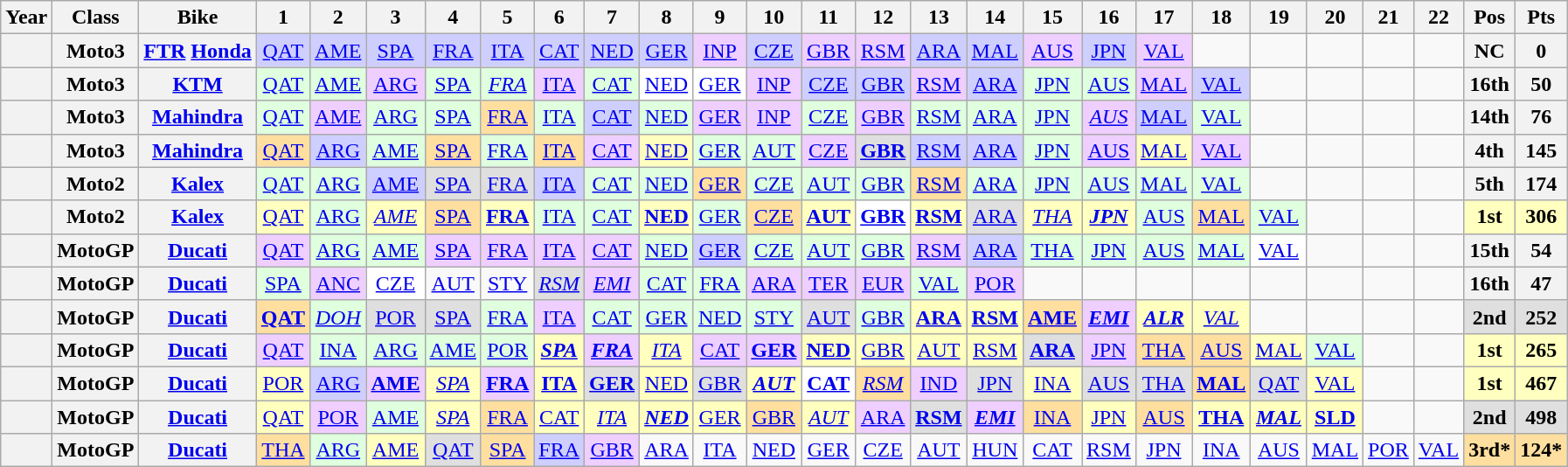<table class="wikitable" style="text-align:center">
<tr>
<th>Year</th>
<th>Class</th>
<th>Bike</th>
<th>1</th>
<th>2</th>
<th>3</th>
<th>4</th>
<th>5</th>
<th>6</th>
<th>7</th>
<th>8</th>
<th>9</th>
<th>10</th>
<th>11</th>
<th>12</th>
<th>13</th>
<th>14</th>
<th>15</th>
<th>16</th>
<th>17</th>
<th>18</th>
<th>19</th>
<th>20</th>
<th>21</th>
<th>22</th>
<th>Pos</th>
<th>Pts</th>
</tr>
<tr>
<th></th>
<th>Moto3</th>
<th><a href='#'>FTR</a> <a href='#'>Honda</a></th>
<td style="background:#cfcfff;"><a href='#'>QAT</a><br></td>
<td style="background:#cfcfff;"><a href='#'>AME</a><br></td>
<td style="background:#cfcfff;"><a href='#'>SPA</a><br></td>
<td style="background:#cfcfff;"><a href='#'>FRA</a><br></td>
<td style="background:#cfcfff;"><a href='#'>ITA</a><br></td>
<td style="background:#cfcfff;"><a href='#'>CAT</a><br></td>
<td style="background:#cfcfff;"><a href='#'>NED</a><br></td>
<td style="background:#cfcfff;"><a href='#'>GER</a><br></td>
<td style="background:#EFCFFF;"><a href='#'>INP</a><br></td>
<td style="background:#cfcfff;"><a href='#'>CZE</a><br></td>
<td style="background:#EFCFFF;"><a href='#'>GBR</a><br></td>
<td style="background:#EFCFFF;"><a href='#'>RSM</a><br></td>
<td style="background:#cfcfff;"><a href='#'>ARA</a><br></td>
<td style="background:#cfcfff;"><a href='#'>MAL</a><br></td>
<td style="background:#EFCFFF;"><a href='#'>AUS</a><br></td>
<td style="background:#cfcfff;"><a href='#'>JPN</a><br></td>
<td style="background:#EFCFFF;"><a href='#'>VAL</a><br></td>
<td></td>
<td></td>
<td></td>
<td></td>
<td></td>
<th>NC</th>
<th>0</th>
</tr>
<tr>
<th></th>
<th>Moto3</th>
<th><a href='#'>KTM</a></th>
<td style="background:#dfffdf;"><a href='#'>QAT</a><br></td>
<td style="background:#dfffdf;"><a href='#'>AME</a><br></td>
<td style="background:#efcfff;"><a href='#'>ARG</a><br></td>
<td style="background:#dfffdf;"><a href='#'>SPA</a><br></td>
<td style="background:#dfffdf;"><em><a href='#'>FRA</a></em><br></td>
<td style="background:#efcfff;"><a href='#'>ITA</a><br></td>
<td style="background:#dfffdf;"><a href='#'>CAT</a><br></td>
<td style="background:#ffffff;"><a href='#'>NED</a><br></td>
<td style="background:#ffffff;"><a href='#'>GER</a><br></td>
<td style="background:#efcfff;"><a href='#'>INP</a><br></td>
<td style="background:#cfcfff;"><a href='#'>CZE</a><br></td>
<td style="background:#cfcfff;"><a href='#'>GBR</a><br></td>
<td style="background:#efcfff;"><a href='#'>RSM</a><br></td>
<td style="background:#cfcfff;"><a href='#'>ARA</a><br></td>
<td style="background:#dfffdf;"><a href='#'>JPN</a><br></td>
<td style="background:#dfffdf;"><a href='#'>AUS</a><br></td>
<td style="background:#efcfff;"><a href='#'>MAL</a><br></td>
<td style="background:#cfcfff;"><a href='#'>VAL</a><br></td>
<td></td>
<td></td>
<td></td>
<td></td>
<th>16th</th>
<th>50</th>
</tr>
<tr>
<th></th>
<th>Moto3</th>
<th><a href='#'>Mahindra</a></th>
<td style="background:#dfffdf;"><a href='#'>QAT</a><br></td>
<td style="background:#efcfff;"><a href='#'>AME</a><br></td>
<td style="background:#dfffdf;"><a href='#'>ARG</a><br></td>
<td style="background:#dfffdf;"><a href='#'>SPA</a><br></td>
<td style="background:#ffdf9f;"><a href='#'>FRA</a><br></td>
<td style="background:#dfffdf;"><a href='#'>ITA</a><br></td>
<td style="background:#cfcfff;"><a href='#'>CAT</a><br></td>
<td style="background:#dfffdf;"><a href='#'>NED</a><br></td>
<td style="background:#efcfff;"><a href='#'>GER</a><br></td>
<td style="background:#efcfff;"><a href='#'>INP</a><br></td>
<td style="background:#dfffdf;"><a href='#'>CZE</a><br></td>
<td style="background:#efcfff;"><a href='#'>GBR</a><br></td>
<td style="background:#dfffdf;"><a href='#'>RSM</a><br></td>
<td style="background:#dfffdf;"><a href='#'>ARA</a><br></td>
<td style="background:#dfffdf;"><a href='#'>JPN</a><br></td>
<td style="background:#efcfff;"><em><a href='#'>AUS</a></em><br></td>
<td style="background:#cfcfff;"><a href='#'>MAL</a><br></td>
<td style="background:#dfffdf;"><a href='#'>VAL</a><br></td>
<td></td>
<td></td>
<td></td>
<td></td>
<th>14th</th>
<th>76</th>
</tr>
<tr>
<th></th>
<th>Moto3</th>
<th><a href='#'>Mahindra</a></th>
<td style="background:#ffdf9f;"><a href='#'>QAT</a><br></td>
<td style="background:#cfcfff;"><a href='#'>ARG</a><br></td>
<td style="background:#dfffdf;"><a href='#'>AME</a><br></td>
<td style="background:#ffdf9f;"><a href='#'>SPA</a><br></td>
<td style="background:#dfffdf;"><a href='#'>FRA</a><br></td>
<td style="background:#ffdf9f;"><a href='#'>ITA</a><br></td>
<td style="background:#efcfff;"><a href='#'>CAT</a><br></td>
<td style="background:#ffffbf;"><a href='#'>NED</a><br></td>
<td style="background:#dfffdf;"><a href='#'>GER</a><br></td>
<td style="background:#dfffdf;"><a href='#'>AUT</a><br></td>
<td style="background:#efcfff;"><a href='#'>CZE</a><br></td>
<td style="background:#dfdfdf;"><strong><a href='#'>GBR</a></strong><br></td>
<td style="background:#cfcfff;"><a href='#'>RSM</a><br></td>
<td style="background:#cfcfff;"><a href='#'>ARA</a><br></td>
<td style="background:#dfffdf;"><a href='#'>JPN</a><br></td>
<td style="background:#efcfff;"><a href='#'>AUS</a><br></td>
<td style="background:#ffffbf;"><a href='#'>MAL</a><br></td>
<td style="background:#efcfff;"><a href='#'>VAL</a><br></td>
<td></td>
<td></td>
<td></td>
<td></td>
<th>4th</th>
<th>145</th>
</tr>
<tr>
<th></th>
<th>Moto2</th>
<th><a href='#'>Kalex</a></th>
<td style="background:#dfffdf;"><a href='#'>QAT</a><br></td>
<td style="background:#dfffdf;"><a href='#'>ARG</a><br></td>
<td style="background:#cfcfff;"><a href='#'>AME</a><br></td>
<td style="background:#dfdfdf;"><a href='#'>SPA</a><br></td>
<td style="background:#dfdfdf;"><a href='#'>FRA</a><br></td>
<td style="background:#cfcfff;"><a href='#'>ITA</a><br></td>
<td style="background:#dfffdf;"><a href='#'>CAT</a><br></td>
<td style="background:#dfffdf;"><a href='#'>NED</a><br></td>
<td style="background:#ffdf9f;"><a href='#'>GER</a><br></td>
<td style="background:#dfffdf;"><a href='#'>CZE</a><br></td>
<td style="background:#dfffdf;"><a href='#'>AUT</a><br></td>
<td style="background:#dfffdf;"><a href='#'>GBR</a><br></td>
<td style="background:#ffdf9f;"><a href='#'>RSM</a><br></td>
<td style="background:#dfffdf;"><a href='#'>ARA</a><br></td>
<td style="background:#dfffdf;"><a href='#'>JPN</a><br></td>
<td style="background:#dfffdf;"><a href='#'>AUS</a><br></td>
<td style="background:#dfffdf;"><a href='#'>MAL</a><br></td>
<td style="background:#dfffdf;"><a href='#'>VAL</a><br></td>
<td></td>
<td></td>
<td></td>
<td></td>
<th>5th</th>
<th>174</th>
</tr>
<tr>
<th></th>
<th>Moto2</th>
<th><a href='#'>Kalex</a></th>
<td style="background:#ffffbf;"><a href='#'>QAT</a><br></td>
<td style="background:#dfffdf;"><a href='#'>ARG</a><br></td>
<td style="background:#ffffbf;"><em><a href='#'>AME</a></em><br></td>
<td style="background:#ffdf9f;"><a href='#'>SPA</a><br></td>
<td style="background:#ffffbf;"><strong><a href='#'>FRA</a></strong><br></td>
<td style="background:#dfffdf;"><a href='#'>ITA</a><br></td>
<td style="background:#dfffdf;"><a href='#'>CAT</a><br></td>
<td style="background:#ffffbf;"><strong><a href='#'>NED</a></strong><br></td>
<td style="background:#dfffdf;"><a href='#'>GER</a><br></td>
<td style="background:#ffdf9f;"><a href='#'>CZE</a><br></td>
<td style="background:#ffffbf;"><strong><a href='#'>AUT</a></strong><br></td>
<td style="background:#ffffff;"><strong><a href='#'>GBR</a></strong><br></td>
<td style="background:#ffffbf;"><strong><a href='#'>RSM</a></strong><br></td>
<td style="background:#dfdfdf;"><a href='#'>ARA</a><br></td>
<td style="background:#ffffbf;"><em><a href='#'>THA</a></em><br></td>
<td style="background:#ffffbf;"><strong><em><a href='#'>JPN</a></em></strong><br></td>
<td style="background:#dfffdf;"><a href='#'>AUS</a><br></td>
<td style="background:#ffdf9f;"><a href='#'>MAL</a><br></td>
<td style="background:#dfffdf;"><a href='#'>VAL</a><br></td>
<td></td>
<td></td>
<td></td>
<th style="background:#ffffbf;">1st</th>
<th style="background:#ffffbf;">306</th>
</tr>
<tr>
<th></th>
<th>MotoGP</th>
<th><a href='#'>Ducati</a></th>
<td style="background:#efcfff;"><a href='#'>QAT</a><br></td>
<td style="background:#dfffdf;"><a href='#'>ARG</a><br></td>
<td style="background:#dfffdf;"><a href='#'>AME</a><br></td>
<td style="background:#efcfff;"><a href='#'>SPA</a><br></td>
<td style="background:#efcfff;"><a href='#'>FRA</a><br></td>
<td style="background:#efcfff;"><a href='#'>ITA</a><br></td>
<td style="background:#efcfff;"><a href='#'>CAT</a><br></td>
<td style="background:#dfffdf;"><a href='#'>NED</a><br></td>
<td style="background:#cfcfff;"><a href='#'>GER</a><br></td>
<td style="background:#dfffdf;"><a href='#'>CZE</a><br></td>
<td style="background:#dfffdf;"><a href='#'>AUT</a><br></td>
<td style="background:#dfffdf;"><a href='#'>GBR</a><br></td>
<td style="background:#efcfff;"><a href='#'>RSM</a><br></td>
<td style="background:#cfcfff;"><a href='#'>ARA</a><br></td>
<td style="background:#dfffdf;"><a href='#'>THA</a><br></td>
<td style="background:#dfffdf;"><a href='#'>JPN</a><br></td>
<td style="background:#dfffdf;"><a href='#'>AUS</a><br></td>
<td style="background:#dfffdf;"><a href='#'>MAL</a><br></td>
<td style="background:#ffffff;"><a href='#'>VAL</a><br></td>
<td></td>
<td></td>
<td></td>
<th>15th</th>
<th>54</th>
</tr>
<tr>
<th></th>
<th>MotoGP</th>
<th><a href='#'>Ducati</a></th>
<td style="background:#dfffdf;"><a href='#'>SPA</a><br></td>
<td style="background:#efcfff;"><a href='#'>ANC</a><br></td>
<td style="background:#ffffff;"><a href='#'>CZE</a><br></td>
<td><a href='#'>AUT</a></td>
<td><a href='#'>STY</a></td>
<td style="background:#dfdfdf;"><em><a href='#'>RSM</a></em><br></td>
<td style="background:#efcfff;"><em><a href='#'>EMI</a></em><br></td>
<td style="background:#dfffdf;"><a href='#'>CAT</a><br></td>
<td style="background:#dfffdf;"><a href='#'>FRA</a><br></td>
<td style="background:#efcfff;"><a href='#'>ARA</a><br></td>
<td style="background:#efcfff;"><a href='#'>TER</a><br></td>
<td style="background:#efcfff;"><a href='#'>EUR</a><br></td>
<td style="background:#dfffdf;"><a href='#'>VAL</a><br></td>
<td style="background:#efcfff;"><a href='#'>POR</a><br></td>
<td></td>
<td></td>
<td></td>
<td></td>
<td></td>
<td></td>
<td></td>
<td></td>
<th>16th</th>
<th>47</th>
</tr>
<tr>
<th></th>
<th>MotoGP</th>
<th><a href='#'>Ducati</a></th>
<td style="background:#ffdf9f;"><strong><a href='#'>QAT</a></strong><br></td>
<td style="background:#dfffdf;"><em><a href='#'>DOH</a></em><br></td>
<td style="background:#dfdfdf;"><a href='#'>POR</a><br></td>
<td style="background:#dfdfdf;"><a href='#'>SPA</a><br></td>
<td style="background:#dfffdf;"><a href='#'>FRA</a><br></td>
<td style="background:#efcfff;"><a href='#'>ITA</a><br></td>
<td style="background:#dfffdf;"><a href='#'>CAT</a><br></td>
<td style="background:#dfffdf;"><a href='#'>GER</a><br></td>
<td style="background:#dfffdf;"><a href='#'>NED</a><br></td>
<td style="background:#dfffdf;"><a href='#'>STY</a><br></td>
<td style="background:#dfdfdf;"><a href='#'>AUT</a><br></td>
<td style="background:#dfffdf;"><a href='#'>GBR</a><br></td>
<td style="background:#ffffbf;"><strong><a href='#'>ARA</a></strong><br></td>
<td style="background:#ffffbf;"><strong><a href='#'>RSM</a></strong><br></td>
<td style="background:#ffdf9f;"><strong><a href='#'>AME</a></strong><br></td>
<td style="background:#efcfff;"><strong><em><a href='#'>EMI</a></em></strong><br></td>
<td style="background:#ffffbf;"><strong><em><a href='#'>ALR</a></em></strong><br></td>
<td style="background:#ffffbf;"><em><a href='#'>VAL</a></em><br></td>
<td></td>
<td></td>
<td></td>
<td></td>
<th style="background:#dfdfdf;">2nd</th>
<th style="background:#dfdfdf;">252</th>
</tr>
<tr>
<th></th>
<th>MotoGP</th>
<th><a href='#'>Ducati</a></th>
<td style="background:#efcfff;"><a href='#'>QAT</a><br></td>
<td style="background:#dfffdf;"><a href='#'>INA</a><br></td>
<td style="background:#dfffdf;"><a href='#'>ARG</a><br></td>
<td style="background:#dfffdf;"><a href='#'>AME</a><br></td>
<td style="background:#dfffdf;"><a href='#'>POR</a><br></td>
<td style="background:#ffffbf;"><strong><em><a href='#'>SPA</a></em></strong><br></td>
<td style="background:#efcfff;"><strong><em><a href='#'>FRA</a></em></strong><br></td>
<td style="background:#ffffbf;"><em><a href='#'>ITA</a></em><br></td>
<td style="background:#efcfff;"><a href='#'>CAT</a><br></td>
<td style="background:#efcfff;"><strong><a href='#'>GER</a></strong><br></td>
<td style="background:#ffffbf;"><strong><a href='#'>NED</a></strong><br></td>
<td style="background:#ffffbf;"><a href='#'>GBR</a><br></td>
<td style="background:#ffffbf;"><a href='#'>AUT</a><br></td>
<td style="background:#ffffbf;"><a href='#'>RSM</a><br></td>
<td style="background:#dfdfdf;"><strong><a href='#'>ARA</a></strong><br></td>
<td style="background:#efcfff;"><a href='#'>JPN</a><br></td>
<td style="background:#ffdf9f;"><a href='#'>THA</a><br></td>
<td style="background:#ffdf9f;"><a href='#'>AUS</a><br></td>
<td style="background:#ffffbf;"><a href='#'>MAL</a><br></td>
<td style="background:#dfffdf;"><a href='#'>VAL</a><br></td>
<td></td>
<td></td>
<th style="background:#ffffbf;">1st</th>
<th style="background:#ffffbf;">265</th>
</tr>
<tr>
<th></th>
<th>MotoGP</th>
<th><a href='#'>Ducati</a></th>
<td style="background:#FFFFBF;"><a href='#'>POR</a><br></td>
<td style="background:#CFCFFF;"><a href='#'>ARG</a><br></td>
<td style="background:#EFCFFF;"><strong><a href='#'>AME</a></strong><br></td>
<td style="background:#FFFFBF;"><em><a href='#'>SPA</a></em><br></td>
<td style="background:#EFCFFF;"><strong><a href='#'>FRA</a></strong><br> </td>
<td style="background:#FFFFBF;"><strong><a href='#'>ITA</a></strong><br></td>
<td style="background:#DFDFDF;"><strong><a href='#'>GER</a></strong><br></td>
<td style="background:#FFFFBF;"><a href='#'>NED</a><br></td>
<td style="background:#DFDFDF;"><a href='#'>GBR</a><br></td>
<td style="background:#FFFFBF;"><strong><em><a href='#'>AUT</a></em></strong><br></td>
<td style="background:#FFFFFF;"><strong><a href='#'>CAT</a></strong><br></td>
<td style="background:#FFDF9F;"><em><a href='#'>RSM</a></em><br></td>
<td style="background:#EFCFFF;"><a href='#'>IND</a><br></td>
<td style="background:#DFDFDF;"><a href='#'>JPN</a><br></td>
<td style="background:#FFFFBF;"><a href='#'>INA</a><br></td>
<td style="background:#DFDFDF;"><a href='#'>AUS</a><br></td>
<td style="background:#DFDFDF;"><a href='#'>THA</a><br></td>
<td style="background:#FFDF9F;"><strong><a href='#'>MAL</a></strong><br></td>
<td style="background:#DFDFDF;"><a href='#'>QAT</a><br></td>
<td style="background:#FFFFBF;"><a href='#'>VAL</a><br></td>
<td></td>
<td></td>
<th style="background:#FFFFBF;">1st</th>
<th style="background:#FFFFBF;">467</th>
</tr>
<tr>
<th></th>
<th>MotoGP</th>
<th><a href='#'>Ducati</a></th>
<td style="background:#FFFFBF;"><a href='#'>QAT</a><br></td>
<td style="background:#EFCFFF;"><a href='#'>POR</a><br></td>
<td style="background:#DFFFDF;"><a href='#'>AME</a><br></td>
<td style="background:#FFFFBF;"><em><a href='#'>SPA</a></em><br></td>
<td style="background:#FFDF9F;"><a href='#'>FRA</a><br></td>
<td style="background:#FFFFBF;"><a href='#'>CAT</a><br></td>
<td style="background:#FFFFBF;"><em><a href='#'>ITA</a></em><br></td>
<td style="background:#FFFFBF;"><strong><em><a href='#'>NED</a></em></strong><br></td>
<td style="background:#FFFFBF;"><a href='#'>GER</a><br></td>
<td style="background:#FFDF9F;"><a href='#'>GBR</a><br></td>
<td style="background:#FFFFBF;"><em><a href='#'>AUT</a></em><br></td>
<td style="background:#EFCFFF;"><a href='#'>ARA</a><br></td>
<td style="background:#DFDFDF;"><strong><a href='#'>RSM</a></strong><br></td>
<td style="background:#EFCFFF;"><strong><em><a href='#'>EMI</a></em></strong><br></td>
<td style="background:#FFDF9F;"><a href='#'>INA</a><br></td>
<td style="background:#FFFFBF;"><a href='#'>JPN</a><br></td>
<td style="background:#FFDF9F;"><a href='#'>AUS</a><br></td>
<td style="background:#FFFFBF;"><strong><a href='#'>THA</a></strong><br></td>
<td style="background:#FFFFBF;"><strong><em><a href='#'>MAL</a></em></strong><br></td>
<td style="background:#FFFFBF;"><strong><a href='#'>SLD</a></strong><br></td>
<td></td>
<td></td>
<th style=background:#DFDFDF;">2nd</th>
<th style=background:#DFDFDF;">498</th>
</tr>
<tr>
<th></th>
<th>MotoGP</th>
<th><a href='#'>Ducati</a></th>
<td style="background:#FFDF9F;"><a href='#'>THA</a><br></td>
<td style="background:#DFFFDF;"><a href='#'>ARG</a><br></td>
<td style="background:#FFFFBF;"><a href='#'>AME</a><br></td>
<td style="background:#DFDFDF;"><a href='#'>QAT</a><br></td>
<td style="background:#FFDF9F;"><a href='#'>SPA</a><br></td>
<td style="background:#CFCFFF;"><a href='#'>FRA</a><br></td>
<td style="background:#EFCFFF;"><a href='#'>GBR</a><br></td>
<td style="background:#;"><a href='#'>ARA</a><br></td>
<td style="background:#;"><a href='#'>ITA</a><br></td>
<td style="background:#;"><a href='#'>NED</a><br></td>
<td style="background:#;"><a href='#'>GER</a><br></td>
<td style="background:#;"><a href='#'>CZE</a><br></td>
<td style="background:#;"><a href='#'>AUT</a><br></td>
<td style="background:#;"><a href='#'>HUN</a><br></td>
<td style="background:#;"><a href='#'>CAT</a><br></td>
<td style="background:#;"><a href='#'>RSM</a><br></td>
<td style="background:#;"><a href='#'>JPN</a><br></td>
<td style="background:#;"><a href='#'>INA</a><br></td>
<td style="background:#;"><a href='#'>AUS</a><br></td>
<td style="background:#;"><a href='#'>MAL</a><br></td>
<td style="background:#;"><a href='#'>POR</a><br></td>
<td style="background:#;"><a href='#'>VAL</a><br></td>
<th style="background:#FFDF9F;">3rd*</th>
<th style="background:#FFDF9F;">124*</th>
</tr>
</table>
